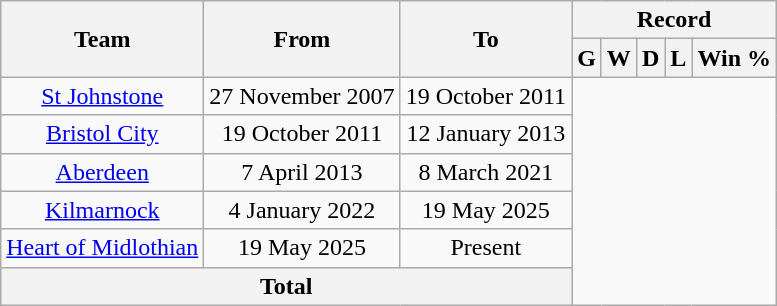<table class="wikitable" style="text-align: center">
<tr>
<th rowspan=2>Team</th>
<th rowspan=2>From</th>
<th rowspan=2>To</th>
<th colspan=5>Record</th>
</tr>
<tr>
<th>G</th>
<th>W</th>
<th>D</th>
<th>L</th>
<th>Win %</th>
</tr>
<tr>
<td align=centre><a href='#'>St Johnstone</a></td>
<td align=centre>27 November 2007</td>
<td align=centre>19 October 2011<br></td>
</tr>
<tr>
<td align=centre><a href='#'>Bristol City</a></td>
<td align=centre>19 October 2011</td>
<td align=centre>12 January 2013<br></td>
</tr>
<tr>
<td align=centre><a href='#'>Aberdeen</a></td>
<td align=centre>7 April 2013</td>
<td align=centre>8 March 2021<br></td>
</tr>
<tr>
<td align=centre><a href='#'>Kilmarnock</a></td>
<td align=centre>4 January 2022</td>
<td align=centre>19 May 2025<br></td>
</tr>
<tr>
<td align=centre><a href='#'>Heart of Midlothian</a></td>
<td align=centre>19 May 2025</td>
<td align=centre>Present<br></td>
</tr>
<tr>
<th colspan=3>Total<br></th>
</tr>
</table>
